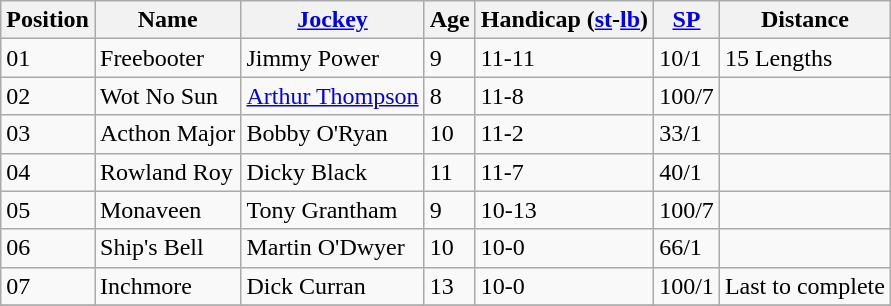<table class="wikitable sortable">
<tr>
<th>Position</th>
<th>Name</th>
<th><a href='#'>Jockey</a></th>
<th data-sort-type="number">Age</th>
<th>Handicap (<a href='#'>st</a>-<a href='#'>lb</a>)</th>
<th><a href='#'>SP</a></th>
<th>Distance</th>
</tr>
<tr>
<td>01</td>
<td>Freebooter</td>
<td>Jimmy Power</td>
<td>9</td>
<td>11-11</td>
<td>10/1</td>
<td>15 Lengths </td>
</tr>
<tr>
<td>02</td>
<td>Wot No Sun</td>
<td><a href='#'>Arthur Thompson</a></td>
<td>8</td>
<td>11-8</td>
<td>100/7</td>
<td></td>
</tr>
<tr>
<td>03</td>
<td>Acthon Major</td>
<td>Bobby O'Ryan </td>
<td>10</td>
<td>11-2</td>
<td>33/1</td>
<td></td>
</tr>
<tr>
<td>04</td>
<td>Rowland Roy</td>
<td>Dicky Black</td>
<td>11</td>
<td>11-7</td>
<td>40/1</td>
<td></td>
</tr>
<tr>
<td>05</td>
<td>Monaveen</td>
<td>Tony Grantham</td>
<td>9</td>
<td>10-13</td>
<td>100/7</td>
<td></td>
</tr>
<tr>
<td>06</td>
<td>Ship's Bell</td>
<td>Martin O'Dwyer</td>
<td>10</td>
<td>10-0</td>
<td>66/1</td>
<td></td>
</tr>
<tr>
<td>07</td>
<td>Inchmore</td>
<td>Dick Curran</td>
<td>13</td>
<td>10-0</td>
<td>100/1</td>
<td>Last to complete</td>
</tr>
<tr>
</tr>
</table>
